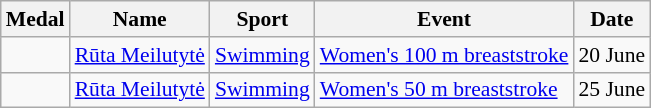<table class="wikitable sortable" style="font-size:90%">
<tr>
<th>Medal</th>
<th>Name</th>
<th>Sport</th>
<th>Event</th>
<th>Date</th>
</tr>
<tr>
<td></td>
<td><a href='#'>Rūta Meilutytė</a></td>
<td><a href='#'>Swimming</a></td>
<td><a href='#'>Women's 100 m breaststroke</a></td>
<td>20 June</td>
</tr>
<tr>
<td></td>
<td><a href='#'>Rūta Meilutytė</a></td>
<td><a href='#'>Swimming</a></td>
<td><a href='#'>Women's 50 m breaststroke</a></td>
<td>25 June</td>
</tr>
</table>
